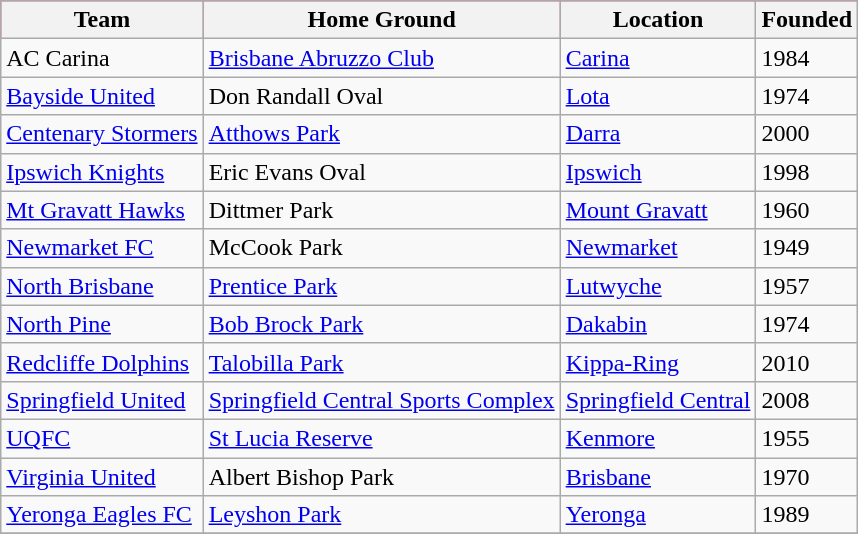<table class="wikitable">
<tr style="background:#f03;">
<th>Team </th>
<th>Home Ground</th>
<th>Location</th>
<th>Founded</th>
</tr>
<tr>
<td>AC Carina</td>
<td><a href='#'>Brisbane Abruzzo Club</a></td>
<td><a href='#'>Carina</a></td>
<td>1984</td>
</tr>
<tr>
<td><a href='#'>Bayside United</a></td>
<td>Don Randall Oval</td>
<td><a href='#'>Lota</a></td>
<td>1974</td>
</tr>
<tr>
<td><a href='#'>Centenary Stormers</a></td>
<td><a href='#'>Atthows Park</a></td>
<td><a href='#'>Darra</a></td>
<td>2000</td>
</tr>
<tr>
<td><a href='#'>Ipswich Knights</a></td>
<td>Eric Evans Oval</td>
<td><a href='#'>Ipswich</a></td>
<td>1998</td>
</tr>
<tr>
<td><a href='#'>Mt Gravatt Hawks</a></td>
<td>Dittmer Park</td>
<td><a href='#'>Mount Gravatt</a></td>
<td>1960</td>
</tr>
<tr>
<td><a href='#'>Newmarket FC</a></td>
<td>McCook Park</td>
<td><a href='#'>Newmarket</a></td>
<td>1949</td>
</tr>
<tr>
<td><a href='#'>North Brisbane</a></td>
<td><a href='#'>Prentice Park</a></td>
<td><a href='#'>Lutwyche</a></td>
<td>1957</td>
</tr>
<tr>
<td><a href='#'>North Pine</a></td>
<td><a href='#'>Bob Brock Park</a></td>
<td><a href='#'>Dakabin</a></td>
<td>1974</td>
</tr>
<tr>
<td><a href='#'>Redcliffe Dolphins</a></td>
<td><a href='#'>Talobilla Park</a></td>
<td><a href='#'>Kippa-Ring</a></td>
<td>2010</td>
</tr>
<tr>
<td><a href='#'>Springfield United</a></td>
<td><a href='#'>Springfield Central Sports Complex</a></td>
<td><a href='#'>Springfield Central</a></td>
<td>2008</td>
</tr>
<tr>
<td><a href='#'>UQFC</a></td>
<td><a href='#'>St Lucia Reserve</a></td>
<td><a href='#'>Kenmore</a></td>
<td>1955</td>
</tr>
<tr>
<td><a href='#'>Virginia United</a></td>
<td>Albert Bishop Park</td>
<td><a href='#'>Brisbane</a></td>
<td>1970</td>
</tr>
<tr>
<td><a href='#'>Yeronga Eagles FC</a></td>
<td><a href='#'>Leyshon Park</a></td>
<td><a href='#'>Yeronga</a></td>
<td>1989</td>
</tr>
<tr>
</tr>
</table>
